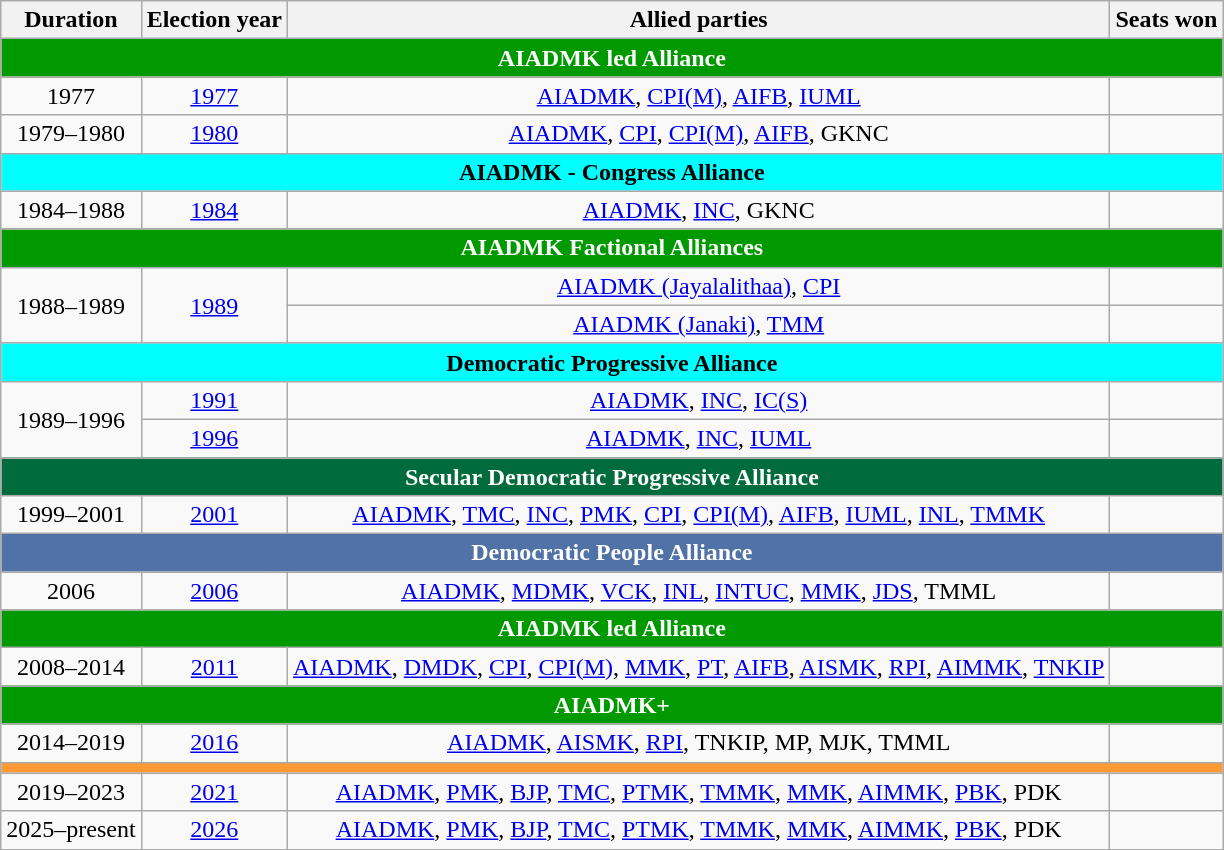<table class="wikitable">
<tr>
<th>Duration</th>
<th>Election year</th>
<th>Allied parties</th>
<th>Seats won</th>
</tr>
<tr style="text-align:center;">
<th colspan=4 style="text-align:center;vertical-align:middle;background-color:#009900; color:white">AIADMK led Alliance</th>
</tr>
<tr style="text-align:center;">
<td>1977</td>
<td><a href='#'>1977</a></td>
<td><a href='#'>AIADMK</a>, <a href='#'>CPI(M)</a>, <a href='#'>AIFB</a>, <a href='#'>IUML</a></td>
<td></td>
</tr>
<tr style="text-align:center;">
<td>1979–1980</td>
<td><a href='#'>1980</a></td>
<td><a href='#'>AIADMK</a>, <a href='#'>CPI</a>, <a href='#'>CPI(M)</a>, <a href='#'>AIFB</a>, GKNC</td>
<td></td>
</tr>
<tr style="text-align:center;">
<th colspan=4 style="text-align:center;vertical-align:middle;background-color:#00FFFF;">AIADMK - Congress Alliance</th>
</tr>
<tr style="text-align:center;">
<td>1984–1988</td>
<td><a href='#'>1984</a></td>
<td><a href='#'>AIADMK</a>, <a href='#'>INC</a>, GKNC</td>
<td></td>
</tr>
<tr style="text-align:center;">
<th colspan=4 style="text-align:center;vertical-align:middle;background-color:#009900; color:white">AIADMK Factional Alliances</th>
</tr>
<tr style="text-align:center;">
<td rowspan=2>1988–1989</td>
<td rowspan=2><a href='#'>1989</a></td>
<td><a href='#'>AIADMK (Jayalalithaa)</a>, <a href='#'>CPI</a></td>
<td></td>
</tr>
<tr style="text-align:center;">
<td><a href='#'>AIADMK (Janaki)</a>, <a href='#'>TMM</a></td>
<td></td>
</tr>
<tr style="text-align:center;">
<th colspan=4 style="text-align:center;vertical-align:middle;background-color:#00FFFF;">Democratic Progressive Alliance</th>
</tr>
<tr style="text-align:center;">
<td rowspan=2>1989–1996</td>
<td><a href='#'>1991</a></td>
<td><a href='#'>AIADMK</a>, <a href='#'>INC</a>, <a href='#'>IC(S)</a></td>
<td></td>
</tr>
<tr style="text-align:center;">
<td><a href='#'>1996</a></td>
<td><a href='#'>AIADMK</a>, <a href='#'>INC</a>, <a href='#'>IUML</a></td>
<td></td>
</tr>
<tr style="text-align:center;">
<th colspan=4 style="text-align:center;vertical-align:middle;background-color:#006B3C; color:white">Secular Democratic Progressive Alliance</th>
</tr>
<tr style="text-align:center;">
<td>1999–2001</td>
<td><a href='#'>2001</a></td>
<td><a href='#'>AIADMK</a>, <a href='#'>TMC</a>, <a href='#'>INC</a>, <a href='#'>PMK</a>, <a href='#'>CPI</a>, <a href='#'>CPI(M)</a>, <a href='#'>AIFB</a>, <a href='#'>IUML</a>, <a href='#'>INL</a>, <a href='#'>TMMK</a></td>
<td></td>
</tr>
<tr style="text-align:center;">
<th colspan=4 style="text-align:center;vertical-align:middle;background-color:#5072A7; color:white">Democratic People Alliance</th>
</tr>
<tr style="text-align:center;">
<td>2006</td>
<td><a href='#'>2006</a></td>
<td><a href='#'>AIADMK</a>, <a href='#'>MDMK</a>, <a href='#'>VCK</a>, <a href='#'>INL</a>, <a href='#'>INTUC</a>, <a href='#'>MMK</a>, <a href='#'>JDS</a>, TMML</td>
<td></td>
</tr>
<tr style="text-align:center;">
<th colspan=4 style="text-align:center;vertical-align:middle;background-color:#009900; color:white">AIADMK led Alliance</th>
</tr>
<tr style="text-align:center;">
<td>2008–2014</td>
<td><a href='#'>2011</a></td>
<td><a href='#'>AIADMK</a>, <a href='#'>DMDK</a>, <a href='#'>CPI</a>, <a href='#'>CPI(M)</a>, <a href='#'>MMK</a>, <a href='#'>PT</a>, <a href='#'>AIFB</a>, <a href='#'>AISMK</a>, <a href='#'>RPI</a>, <a href='#'>AIMMK</a>, <a href='#'>TNKIP</a></td>
<td></td>
</tr>
<tr style="text-align:center;">
<th colspan=4 style="text-align:center;vertical-align:middle;background-color:#009900; color:white">AIADMK+</th>
</tr>
<tr style="text-align:center;">
<td>2014–2019</td>
<td><a href='#'>2016</a></td>
<td><a href='#'>AIADMK</a>, <a href='#'>AISMK</a>, <a href='#'>RPI</a>, TNKIP, MP, MJK, TMML</td>
<td></td>
</tr>
<tr style="text-align:center;">
<th colspan=4 style="text-align:center;vertical-align:middle;background-color:#FF9933; color:white"><a href='#'></a></th>
</tr>
<tr style="text-align:center;">
<td>2019–2023</td>
<td><a href='#'>2021</a></td>
<td><a href='#'>AIADMK</a>, <a href='#'>PMK</a>, <a href='#'>BJP</a>, <a href='#'>TMC</a>, <a href='#'>PTMK</a>, <a href='#'>TMMK</a>, <a href='#'>MMK</a>, <a href='#'>AIMMK</a>, <a href='#'>PBK</a>, PDK</td>
<td></td>
</tr>
<tr style="text-align:center;">
<td>2025–present</td>
<td><a href='#'>2026</a></td>
<td><a href='#'>AIADMK</a>, <a href='#'>PMK</a>, <a href='#'>BJP</a>, <a href='#'>TMC</a>, <a href='#'>PTMK</a>, <a href='#'>TMMK</a>, <a href='#'>MMK</a>, <a href='#'>AIMMK</a>, <a href='#'>PBK</a>, PDK</td>
<td></td>
</tr>
<tr style="text-align:center;">
</tr>
</table>
